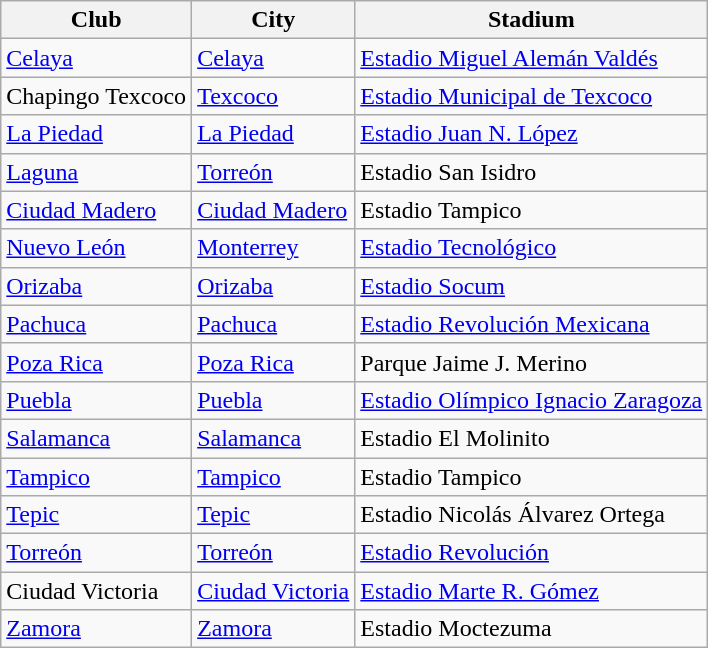<table class="wikitable sortable">
<tr>
<th>Club</th>
<th>City</th>
<th>Stadium</th>
</tr>
<tr>
<td><a href='#'>Celaya</a></td>
<td><a href='#'>Celaya</a></td>
<td><a href='#'>Estadio Miguel Alemán Valdés</a></td>
</tr>
<tr>
<td>Chapingo Texcoco</td>
<td><a href='#'>Texcoco</a></td>
<td><a href='#'>Estadio Municipal de Texcoco</a></td>
</tr>
<tr>
<td><a href='#'>La Piedad</a></td>
<td><a href='#'>La Piedad</a></td>
<td><a href='#'>Estadio Juan N. López</a></td>
</tr>
<tr>
<td><a href='#'>Laguna</a></td>
<td><a href='#'>Torreón</a></td>
<td>Estadio San Isidro</td>
</tr>
<tr>
<td><a href='#'>Ciudad Madero</a></td>
<td><a href='#'>Ciudad Madero</a></td>
<td>Estadio Tampico</td>
</tr>
<tr>
<td><a href='#'>Nuevo León</a></td>
<td><a href='#'>Monterrey</a></td>
<td><a href='#'>Estadio Tecnológico</a></td>
</tr>
<tr>
<td><a href='#'>Orizaba</a></td>
<td><a href='#'>Orizaba</a></td>
<td><a href='#'>Estadio Socum</a></td>
</tr>
<tr>
<td><a href='#'>Pachuca</a></td>
<td><a href='#'>Pachuca</a></td>
<td><a href='#'>Estadio Revolución Mexicana</a></td>
</tr>
<tr>
<td><a href='#'>Poza Rica</a></td>
<td><a href='#'>Poza Rica</a></td>
<td>Parque Jaime J. Merino</td>
</tr>
<tr>
<td><a href='#'>Puebla</a></td>
<td><a href='#'>Puebla</a></td>
<td><a href='#'>Estadio Olímpico Ignacio Zaragoza</a></td>
</tr>
<tr>
<td><a href='#'>Salamanca</a></td>
<td><a href='#'>Salamanca</a></td>
<td>Estadio El Molinito</td>
</tr>
<tr>
<td><a href='#'>Tampico</a></td>
<td><a href='#'>Tampico</a></td>
<td>Estadio Tampico</td>
</tr>
<tr>
<td><a href='#'>Tepic</a></td>
<td><a href='#'>Tepic</a></td>
<td>Estadio Nicolás Álvarez Ortega</td>
</tr>
<tr>
<td><a href='#'>Torreón</a></td>
<td><a href='#'>Torreón</a></td>
<td><a href='#'>Estadio Revolución</a></td>
</tr>
<tr>
<td>Ciudad Victoria</td>
<td><a href='#'>Ciudad Victoria</a></td>
<td><a href='#'>Estadio Marte R. Gómez</a></td>
</tr>
<tr>
<td><a href='#'>Zamora</a></td>
<td><a href='#'>Zamora</a></td>
<td>Estadio Moctezuma</td>
</tr>
</table>
